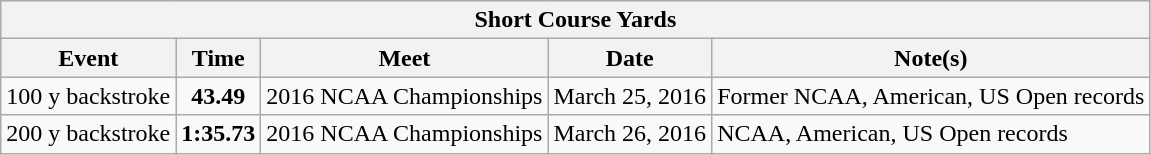<table class="wikitable">
<tr style="background:#eee;">
<th colspan="5">Short Course Yards</th>
</tr>
<tr style="background:#eee;">
<th>Event</th>
<th>Time</th>
<th>Meet</th>
<th>Date</th>
<th>Note(s)</th>
</tr>
<tr>
<td>100 y backstroke</td>
<td style="text-align:center;"><strong>43.49</strong></td>
<td>2016 NCAA Championships</td>
<td>March 25, 2016</td>
<td>Former NCAA, American, US Open records</td>
</tr>
<tr>
<td>200 y backstroke</td>
<td style="text-align:center;"><strong>1:35.73</strong></td>
<td>2016 NCAA Championships</td>
<td>March 26, 2016</td>
<td>NCAA, American, US Open records</td>
</tr>
</table>
